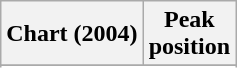<table class="wikitable sortable plainrowheaders" style="text-align:center">
<tr>
<th scope="col">Chart (2004)</th>
<th scope="col">Peak<br>position</th>
</tr>
<tr>
</tr>
<tr>
</tr>
<tr>
</tr>
</table>
